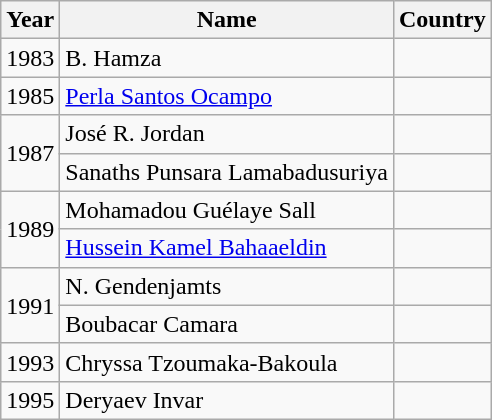<table class="wikitable sortable">
<tr>
<th>Year</th>
<th>Name</th>
<th>Country</th>
</tr>
<tr>
<td>1983</td>
<td>B. Hamza</td>
<td></td>
</tr>
<tr>
<td>1985</td>
<td><a href='#'>Perla Santos Ocampo</a></td>
<td></td>
</tr>
<tr>
<td rowspan="2">1987</td>
<td>José R. Jordan</td>
<td></td>
</tr>
<tr>
<td>Sanaths Punsara Lamabadusuriya</td>
<td></td>
</tr>
<tr>
<td rowspan="2" id="1989">1989</td>
<td>Mohamadou Guélaye Sall</td>
<td></td>
</tr>
<tr>
<td><a href='#'>Hussein Kamel Bahaaeldin</a></td>
<td></td>
</tr>
<tr>
<td rowspan="2">1991</td>
<td>N. Gendenjamts</td>
<td></td>
</tr>
<tr>
<td>Boubacar Camara</td>
<td></td>
</tr>
<tr>
<td>1993</td>
<td>Chryssa Tzoumaka-Bakoula</td>
<td></td>
</tr>
<tr>
<td>1995</td>
<td>Deryaev Invar</td>
<td></td>
</tr>
</table>
